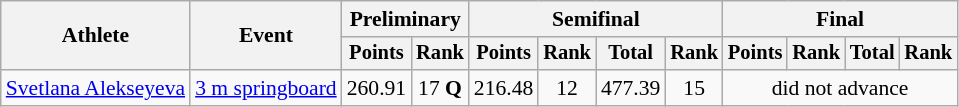<table class=wikitable style="font-size:90%; text-align:center">
<tr>
<th rowspan=2>Athlete</th>
<th rowspan=2>Event</th>
<th colspan=2>Preliminary</th>
<th colspan=4>Semifinal</th>
<th colspan=4>Final</th>
</tr>
<tr style=font-size:95%>
<th>Points</th>
<th>Rank</th>
<th>Points</th>
<th>Rank</th>
<th>Total</th>
<th>Rank</th>
<th>Points</th>
<th>Rank</th>
<th>Total</th>
<th>Rank</th>
</tr>
<tr>
<td align=left><a href='#'>Svetlana Alekseyeva</a></td>
<td align=left><a href='#'>3 m springboard</a></td>
<td>260.91</td>
<td>17 <strong>Q</strong></td>
<td>216.48</td>
<td>12</td>
<td>477.39</td>
<td>15</td>
<td colspan=4>did not advance</td>
</tr>
</table>
